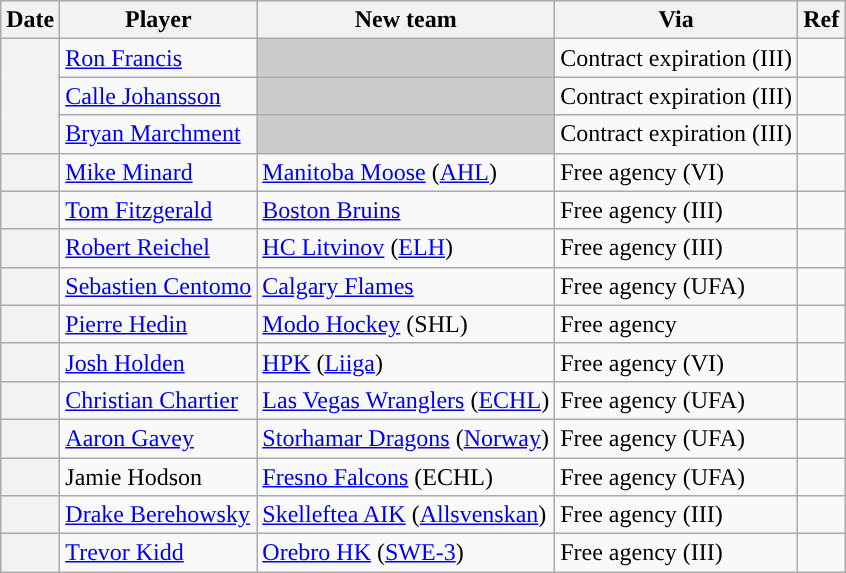<table class="wikitable plainrowheaders">
<tr style="background:#ddd; text-align:center;">
<th>Date</th>
<th>Player</th>
<th>New team</th>
<th>Via</th>
<th>Ref</th>
</tr>
<tr>
<th scope="row" rowspan=3></th>
<td><a href='#'>Ron Francis</a></td>
<td style="background:#ccc"></td>
<td>Contract expiration (III)</td>
<td></td>
</tr>
<tr>
<td><a href='#'>Calle Johansson</a></td>
<td style="background:#ccc"></td>
<td>Contract expiration (III)</td>
<td></td>
</tr>
<tr>
<td><a href='#'>Bryan Marchment</a></td>
<td style="background:#ccc"></td>
<td>Contract expiration (III)</td>
<td></td>
</tr>
<tr>
<th scope="row"></th>
<td><a href='#'>Mike Minard</a></td>
<td><a href='#'>Manitoba Moose</a> (<a href='#'>AHL</a>)</td>
<td>Free agency (VI)</td>
<td></td>
</tr>
<tr>
<th scope="row"></th>
<td><a href='#'>Tom Fitzgerald</a></td>
<td><a href='#'>Boston Bruins</a></td>
<td>Free agency (III)</td>
<td></td>
</tr>
<tr>
<th scope="row"></th>
<td><a href='#'>Robert Reichel</a></td>
<td><a href='#'>HC Litvinov</a> (<a href='#'>ELH</a>)</td>
<td>Free agency (III)</td>
<td></td>
</tr>
<tr>
<th scope="row"></th>
<td><a href='#'>Sebastien Centomo</a></td>
<td><a href='#'>Calgary Flames</a></td>
<td>Free agency (UFA)</td>
<td></td>
</tr>
<tr>
<th scope="row"></th>
<td><a href='#'>Pierre Hedin</a></td>
<td><a href='#'>Modo Hockey</a> (SHL)</td>
<td>Free agency</td>
<td></td>
</tr>
<tr>
<th scope="row"></th>
<td><a href='#'>Josh Holden</a></td>
<td><a href='#'>HPK</a> (<a href='#'>Liiga</a>)</td>
<td>Free agency (VI)</td>
<td></td>
</tr>
<tr>
<th scope="row"></th>
<td><a href='#'>Christian Chartier</a></td>
<td><a href='#'>Las Vegas Wranglers</a> (<a href='#'>ECHL</a>)</td>
<td>Free agency (UFA)</td>
<td></td>
</tr>
<tr>
<th scope="row"></th>
<td><a href='#'>Aaron Gavey</a></td>
<td><a href='#'>Storhamar Dragons</a> (<a href='#'>Norway</a>)</td>
<td>Free agency (UFA)</td>
<td></td>
</tr>
<tr>
<th scope="row"></th>
<td>Jamie Hodson</td>
<td><a href='#'>Fresno Falcons</a> (ECHL)</td>
<td>Free agency (UFA)</td>
<td></td>
</tr>
<tr>
<th scope="row"></th>
<td><a href='#'>Drake Berehowsky</a></td>
<td><a href='#'>Skelleftea AIK</a> (<a href='#'>Allsvenskan</a>)</td>
<td>Free agency (III)</td>
<td></td>
</tr>
<tr>
<th scope="row"></th>
<td><a href='#'>Trevor Kidd</a></td>
<td><a href='#'>Orebro HK</a> (<a href='#'>SWE-3</a>)</td>
<td>Free agency (III)</td>
<td></td>
</tr>
</table>
